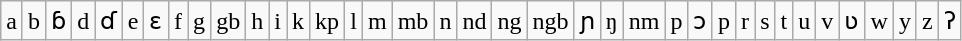<table class="wikitable" style="text-align: center;">
<tr>
<td>a</td>
<td>b</td>
<td>ɓ</td>
<td>d</td>
<td>ɗ</td>
<td>e</td>
<td>ɛ</td>
<td>f</td>
<td>g</td>
<td>gb</td>
<td>h</td>
<td>i</td>
<td>k</td>
<td>kp</td>
<td>l</td>
<td>m</td>
<td>mb</td>
<td>n</td>
<td>nd</td>
<td>ng</td>
<td>ngb</td>
<td>ɲ</td>
<td>ŋ</td>
<td>nm</td>
<td>p</td>
<td>ɔ</td>
<td>p</td>
<td>r</td>
<td>s</td>
<td>t</td>
<td>u</td>
<td>v</td>
<td>ʋ</td>
<td>w</td>
<td>y</td>
<td>z</td>
<td>ʔ</td>
</tr>
</table>
